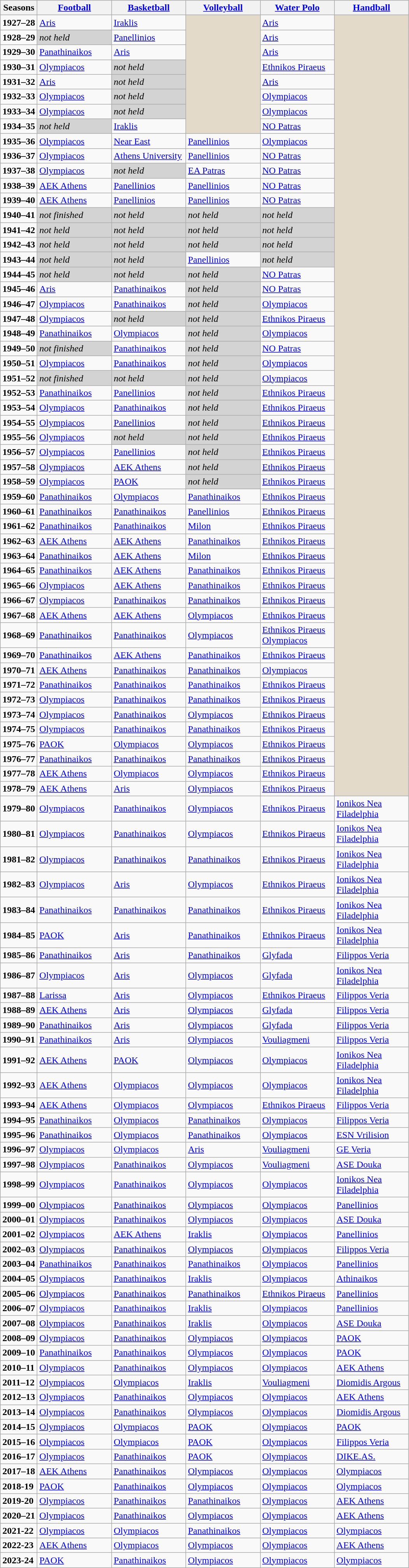<table class="wikitable">
<tr>
<th>Seasons</th>
<th width="120"><a href='#'>Football</a></th>
<th width="120"><a href='#'>Basketball</a></th>
<th width="120"><a href='#'>Volleyball</a></th>
<th width="120"><a href='#'>Water Polo</a></th>
<th width="120"><a href='#'>Handball</a></th>
</tr>
<tr>
<td><strong>1927–28</strong></td>
<td><a href='#'>Aris</a></td>
<td><a href='#'>Iraklis</a></td>
<td rowspan="8" bgcolor="E3DAC9"></td>
<td><a href='#'>Aris</a></td>
<td rowspan="52" bgcolor="E3DAC9"></td>
</tr>
<tr>
<td><strong>1928–29</strong></td>
<td bgcolor="lightgrey"><em>not held</em></td>
<td><a href='#'>Panellinios</a></td>
<td><a href='#'>Aris</a></td>
</tr>
<tr>
<td><strong>1929–30</strong></td>
<td><a href='#'>Panathinaikos</a></td>
<td><a href='#'>Aris</a></td>
<td><a href='#'>Aris</a></td>
</tr>
<tr>
<td><strong>1930–31</strong></td>
<td><a href='#'>Olympiacos</a></td>
<td bgcolor="lightgrey"><em>not held</em></td>
<td><a href='#'>Ethnikos Piraeus</a></td>
</tr>
<tr>
<td><strong>1931–32</strong></td>
<td><a href='#'>Aris</a></td>
<td bgcolor="lightgrey"><em>not held</em></td>
<td><a href='#'>Aris</a></td>
</tr>
<tr>
<td><strong>1932–33</strong></td>
<td><a href='#'>Olympiacos</a></td>
<td bgcolor="lightgrey"><em>not held</em></td>
<td><a href='#'>Olympiacos</a></td>
</tr>
<tr>
<td><strong>1933–34</strong></td>
<td><a href='#'>Olympiacos</a></td>
<td bgcolor="lightgrey"><em>not held</em></td>
<td><a href='#'>Olympiacos</a></td>
</tr>
<tr>
<td><strong>1934–35</strong></td>
<td bgcolor="lightgrey"><em>not held</em></td>
<td><a href='#'>Iraklis</a></td>
<td><a href='#'>NO Patras</a></td>
</tr>
<tr>
<td><strong>1935–36</strong></td>
<td><a href='#'>Olympiacos</a></td>
<td><a href='#'>Near East</a></td>
<td><a href='#'>Panellinios</a></td>
<td><a href='#'>Olympiacos</a></td>
</tr>
<tr>
<td><strong>1936–37</strong></td>
<td><a href='#'>Olympiacos</a></td>
<td><a href='#'>Athens University</a></td>
<td><a href='#'>Panellinios</a></td>
<td><a href='#'>NO Patras</a></td>
</tr>
<tr>
<td><strong>1937–38</strong></td>
<td><a href='#'>Olympiacos</a></td>
<td bgcolor="lightgrey"><em>not held</em></td>
<td><a href='#'>EA Patras</a></td>
<td><a href='#'>NO Patras</a></td>
</tr>
<tr>
<td><strong>1938–39</strong></td>
<td><a href='#'>AEK Athens</a></td>
<td><a href='#'>Panellinios</a></td>
<td><a href='#'>Panellinios</a></td>
<td><a href='#'>NO Patras</a></td>
</tr>
<tr>
<td><strong>1939–40</strong></td>
<td><a href='#'>AEK Athens</a></td>
<td><a href='#'>Panellinios</a></td>
<td><a href='#'>Panellinios</a></td>
<td><a href='#'>NO Patras</a></td>
</tr>
<tr>
<td><strong>1940–41</strong></td>
<td bgcolor="lightgrey"><em>not finished</em></td>
<td bgcolor="lightgrey"><em>not held</em></td>
<td bgcolor="lightgrey"><em>not held</em></td>
<td bgcolor="lightgrey"><em>not held</em></td>
</tr>
<tr>
<td><strong>1941–42</strong></td>
<td bgcolor="lightgrey"><em>not held</em></td>
<td bgcolor="lightgrey"><em>not held</em></td>
<td bgcolor="lightgrey"><em>not held</em></td>
<td bgcolor="lightgrey"><em>not held</em></td>
</tr>
<tr>
<td><strong>1942–43</strong></td>
<td bgcolor="lightgrey"><em>not held</em></td>
<td bgcolor="lightgrey"><em>not held</em></td>
<td bgcolor="lightgrey"><em>not held</em></td>
<td bgcolor="lightgrey"><em>not held</em></td>
</tr>
<tr>
<td><strong>1943–44</strong></td>
<td bgcolor="lightgrey"><em>not held</em></td>
<td bgcolor="lightgrey"><em>not held</em></td>
<td><a href='#'>Panellinios</a></td>
<td bgcolor="lightgrey"><em>not held</em></td>
</tr>
<tr>
<td><strong>1944–45</strong></td>
<td bgcolor="lightgrey"><em>not held</em></td>
<td bgcolor="lightgrey"><em>not held</em></td>
<td bgcolor="lightgrey"><em>not held</em></td>
<td><a href='#'>NO Patras</a></td>
</tr>
<tr>
<td><strong>1945–46</strong></td>
<td><a href='#'>Aris</a></td>
<td><a href='#'>Panathinaikos</a></td>
<td bgcolor="lightgrey"><em>not held</em></td>
<td><a href='#'>NO Patras</a></td>
</tr>
<tr>
<td><strong>1946–47</strong></td>
<td><a href='#'>Olympiacos</a></td>
<td><a href='#'>Panathinaikos</a></td>
<td bgcolor="lightgrey"><em>not held</em></td>
<td><a href='#'>Olympiacos</a></td>
</tr>
<tr>
<td><strong>1947–48</strong></td>
<td><a href='#'>Olympiacos</a></td>
<td bgcolor="lightgrey"><em>not held</em></td>
<td bgcolor="lightgrey"><em>not held</em></td>
<td><a href='#'>Ethnikos Piraeus</a></td>
</tr>
<tr>
<td><strong>1948–49</strong></td>
<td><a href='#'>Panathinaikos</a></td>
<td><a href='#'>Olympiacos</a></td>
<td bgcolor="lightgrey"><em>not held</em></td>
<td><a href='#'>Olympiacos</a></td>
</tr>
<tr>
<td><strong>1949–50</strong></td>
<td bgcolor="lightgrey"><em>not finished</em></td>
<td><a href='#'>Panathinaikos</a></td>
<td bgcolor="lightgrey"><em>not held</em></td>
<td><a href='#'>NO Patras</a></td>
</tr>
<tr>
<td><strong>1950–51</strong></td>
<td><a href='#'>Olympiacos</a></td>
<td><a href='#'>Panathinaikos</a></td>
<td bgcolor="lightgrey"><em>not held</em></td>
<td><a href='#'>Olympiacos</a></td>
</tr>
<tr>
<td><strong>1951–52</strong></td>
<td bgcolor="lightgrey"><em>not finished</em></td>
<td bgcolor="lightgrey"><em>not held</em></td>
<td bgcolor="lightgrey"><em>not held</em></td>
<td><a href='#'>Olympiacos</a></td>
</tr>
<tr>
<td><strong>1952–53</strong></td>
<td><a href='#'>Panathinaikos</a></td>
<td><a href='#'>Panellinios</a></td>
<td bgcolor="lightgrey"><em>not held</em></td>
<td><a href='#'>Ethnikos Piraeus</a></td>
</tr>
<tr>
<td><strong>1953–54</strong></td>
<td><a href='#'>Olympiacos</a></td>
<td><a href='#'>Panathinaikos</a></td>
<td bgcolor="lightgrey"><em>not held</em></td>
<td><a href='#'>Ethnikos Piraeus</a></td>
</tr>
<tr>
<td><strong>1954–55</strong></td>
<td><a href='#'>Olympiacos</a></td>
<td><a href='#'>Panellinios</a></td>
<td bgcolor="lightgrey"><em>not held</em></td>
<td><a href='#'>Ethnikos Piraeus</a></td>
</tr>
<tr>
<td><strong>1955–56</strong></td>
<td><a href='#'>Olympiacos</a></td>
<td bgcolor="lightgrey"><em>not held</em></td>
<td bgcolor="lightgrey"><em>not held</em></td>
<td><a href='#'>Ethnikos Piraeus</a></td>
</tr>
<tr>
<td><strong>1956–57</strong></td>
<td><a href='#'>Olympiacos</a></td>
<td><a href='#'>Panellinios</a></td>
<td bgcolor="lightgrey"><em>not held</em></td>
<td><a href='#'>Ethnikos Piraeus</a></td>
</tr>
<tr>
<td><strong>1957–58</strong></td>
<td><a href='#'>Olympiacos</a></td>
<td><a href='#'>AEK Athens</a></td>
<td bgcolor="lightgrey"><em>not held</em></td>
<td><a href='#'>Ethnikos Piraeus</a></td>
</tr>
<tr>
<td><strong>1958–59</strong></td>
<td><a href='#'>Olympiacos</a></td>
<td><a href='#'>PAOK</a></td>
<td bgcolor="lightgrey"><em>not held</em></td>
<td><a href='#'>Ethnikos Piraeus</a></td>
</tr>
<tr>
<td><strong>1959–60</strong></td>
<td><a href='#'>Panathinaikos</a></td>
<td><a href='#'>Olympiacos</a></td>
<td><a href='#'>Panathinaikos</a></td>
<td><a href='#'>Ethnikos Piraeus</a></td>
</tr>
<tr>
<td><strong>1960–61</strong></td>
<td><a href='#'>Panathinaikos</a></td>
<td><a href='#'>Panathinaikos</a></td>
<td><a href='#'>Panellinios</a></td>
<td><a href='#'>Ethnikos Piraeus</a></td>
</tr>
<tr>
<td><strong>1961–62</strong></td>
<td><a href='#'>Panathinaikos</a></td>
<td><a href='#'>Panathinaikos</a></td>
<td><a href='#'>Milon</a></td>
<td><a href='#'>Ethnikos Piraeus</a></td>
</tr>
<tr>
<td><strong>1962–63</strong></td>
<td><a href='#'>AEK Athens</a></td>
<td><a href='#'>AEK Athens</a></td>
<td><a href='#'>Panathinaikos</a></td>
<td><a href='#'>Ethnikos Piraeus</a></td>
</tr>
<tr>
<td><strong>1963–64</strong></td>
<td><a href='#'>Panathinaikos</a></td>
<td><a href='#'>AEK Athens</a></td>
<td><a href='#'>Milon</a></td>
<td><a href='#'>Ethnikos Piraeus</a></td>
</tr>
<tr>
<td><strong>1964–65</strong></td>
<td><a href='#'>Panathinaikos</a></td>
<td><a href='#'>AEK Athens</a></td>
<td><a href='#'>Panathinaikos</a></td>
<td><a href='#'>Ethnikos Piraeus</a></td>
</tr>
<tr>
<td><strong>1965–66</strong></td>
<td><a href='#'>Olympiacos</a></td>
<td><a href='#'>AEK Athens</a></td>
<td><a href='#'>Panathinaikos</a></td>
<td><a href='#'>Ethnikos Piraeus</a></td>
</tr>
<tr>
<td><strong>1966–67</strong></td>
<td><a href='#'>Olympiacos</a></td>
<td><a href='#'>Panathinaikos</a></td>
<td><a href='#'>Panathinaikos</a></td>
<td><a href='#'>Ethnikos Piraeus</a></td>
</tr>
<tr>
<td><strong>1967–68</strong></td>
<td><a href='#'>AEK Athens</a></td>
<td><a href='#'>AEK Athens</a></td>
<td><a href='#'>Olympiacos</a></td>
<td><a href='#'>Ethnikos Piraeus</a></td>
</tr>
<tr>
<td><strong>1968–69</strong></td>
<td><a href='#'>Panathinaikos</a></td>
<td><a href='#'>Panathinaikos</a></td>
<td><a href='#'>Olympiacos</a></td>
<td><a href='#'>Ethnikos Piraeus</a> <a href='#'>Olympiacos</a></td>
</tr>
<tr>
<td><strong>1969–70</strong></td>
<td><a href='#'>Panathinaikos</a></td>
<td><a href='#'>AEK Athens</a></td>
<td><a href='#'>Panathinaikos</a></td>
<td><a href='#'>Ethnikos Piraeus</a></td>
</tr>
<tr>
<td><strong> 1970–71</strong></td>
<td><a href='#'>AEK Athens</a></td>
<td><a href='#'>Panathinaikos</a></td>
<td><a href='#'>Panathinaikos</a></td>
<td><a href='#'>Olympiacos</a></td>
</tr>
<tr>
<td><strong>1971–72</strong></td>
<td><a href='#'>Panathinaikos</a></td>
<td><a href='#'>Panathinaikos</a></td>
<td><a href='#'>Panathinaikos</a></td>
<td><a href='#'>Ethnikos Piraeus</a></td>
</tr>
<tr>
<td><strong>1972–73</strong></td>
<td><a href='#'>Olympiacos</a></td>
<td><a href='#'>Panathinaikos</a></td>
<td><a href='#'>Panathinaikos</a></td>
<td><a href='#'>Ethnikos Piraeus</a></td>
</tr>
<tr>
<td><strong>1973–74</strong></td>
<td><a href='#'>Olympiacos</a></td>
<td><a href='#'>Panathinaikos</a></td>
<td><a href='#'>Olympiacos</a></td>
<td><a href='#'>Ethnikos Piraeus</a></td>
</tr>
<tr>
<td><strong>1974–75</strong></td>
<td><a href='#'>Olympiacos</a></td>
<td><a href='#'>Panathinaikos</a></td>
<td><a href='#'>Panathinaikos</a></td>
<td><a href='#'>Ethnikos Piraeus</a></td>
</tr>
<tr>
<td><strong>1975–76</strong></td>
<td><a href='#'>PAOK</a></td>
<td><a href='#'>Olympiacos</a></td>
<td><a href='#'>Olympiacos</a></td>
<td><a href='#'>Ethnikos Piraeus</a></td>
</tr>
<tr>
<td><strong>1976–77</strong></td>
<td><a href='#'>Panathinaikos</a></td>
<td><a href='#'>Panathinaikos</a></td>
<td><a href='#'>Panathinaikos</a></td>
<td><a href='#'>Ethnikos Piraeus</a></td>
</tr>
<tr>
<td><strong>1977–78</strong></td>
<td><a href='#'>AEK Athens</a></td>
<td><a href='#'>Olympiacos</a></td>
<td><a href='#'>Olympiacos</a></td>
<td><a href='#'>Ethnikos Piraeus</a></td>
</tr>
<tr>
<td><strong>1978–79</strong></td>
<td><a href='#'>AEK Athens</a></td>
<td><a href='#'>Aris</a></td>
<td><a href='#'>Olympiacos</a></td>
<td><a href='#'>Ethnikos Piraeus</a></td>
</tr>
<tr>
<td><strong>1979–80</strong></td>
<td><a href='#'>Olympiacos</a></td>
<td><a href='#'>Panathinaikos</a></td>
<td><a href='#'>Olympiacos</a></td>
<td><a href='#'>Ethnikos Piraeus</a></td>
<td><a href='#'>Ionikos Nea Filadelphia</a></td>
</tr>
<tr>
<td><strong>1980–81</strong></td>
<td><a href='#'>Olympiacos</a></td>
<td><a href='#'>Panathinaikos</a></td>
<td><a href='#'>Olympiacos</a></td>
<td><a href='#'>Ethnikos Piraeus</a></td>
<td><a href='#'>Ionikos Nea Filadelphia</a></td>
</tr>
<tr>
<td><strong>1981–82</strong></td>
<td><a href='#'>Olympiacos</a></td>
<td><a href='#'>Panathinaikos</a></td>
<td><a href='#'>Panathinaikos</a></td>
<td><a href='#'>Ethnikos Piraeus</a></td>
<td><a href='#'>Ionikos Nea Filadelphia</a></td>
</tr>
<tr>
<td><strong>1982–83</strong></td>
<td><a href='#'>Olympiacos</a></td>
<td><a href='#'>Aris</a></td>
<td><a href='#'>Olympiacos</a></td>
<td><a href='#'>Ethnikos Piraeus</a></td>
<td><a href='#'>Ionikos Nea Filadelphia</a></td>
</tr>
<tr>
<td><strong>1983–84</strong></td>
<td><a href='#'>Panathinaikos</a></td>
<td><a href='#'>Panathinaikos</a></td>
<td><a href='#'>Panathinaikos</a></td>
<td><a href='#'>Ethnikos Piraeus</a></td>
<td><a href='#'>Ionikos Nea Filadelphia</a></td>
</tr>
<tr>
<td><strong>1984–85</strong></td>
<td><a href='#'>PAOK</a></td>
<td><a href='#'>Aris</a></td>
<td><a href='#'>Panathinaikos</a></td>
<td><a href='#'>Ethnikos Piraeus</a></td>
<td><a href='#'>Ionikos Nea Filadelphia</a></td>
</tr>
<tr>
<td><strong>1985–86</strong></td>
<td><a href='#'>Panathinaikos</a></td>
<td><a href='#'>Aris</a></td>
<td><a href='#'>Panathinaikos</a></td>
<td><a href='#'>Glyfada</a></td>
<td><a href='#'>Filippos Veria</a></td>
</tr>
<tr>
<td><strong>1986–87</strong></td>
<td><a href='#'>Olympiacos</a></td>
<td><a href='#'>Aris</a></td>
<td><a href='#'>Olympiacos</a></td>
<td><a href='#'>Glyfada</a></td>
<td><a href='#'>Ionikos Nea Filadelphia</a></td>
</tr>
<tr>
<td><strong>1987–88</strong></td>
<td><a href='#'>Larissa</a></td>
<td><a href='#'>Aris</a></td>
<td><a href='#'>Olympiacos</a></td>
<td><a href='#'>Ethnikos Piraeus</a></td>
<td><a href='#'>Filippos Veria</a></td>
</tr>
<tr>
<td><strong>1988–89</strong></td>
<td><a href='#'>AEK Athens</a></td>
<td><a href='#'>Aris</a></td>
<td><a href='#'>Olympiacos</a></td>
<td><a href='#'>Glyfada</a></td>
<td><a href='#'>Filippos Veria</a></td>
</tr>
<tr>
<td><strong>1989–90</strong></td>
<td><a href='#'>Panathinaikos</a></td>
<td><a href='#'>Aris</a></td>
<td><a href='#'>Olympiacos</a></td>
<td><a href='#'>Glyfada</a></td>
<td><a href='#'>Filippos Veria</a></td>
</tr>
<tr>
<td><strong>1990–91</strong></td>
<td><a href='#'>Panathinaikos</a></td>
<td><a href='#'>Aris</a></td>
<td><a href='#'>Olympiacos</a></td>
<td><a href='#'>Vouliagmeni</a></td>
<td><a href='#'>Filippos Veria</a></td>
</tr>
<tr>
<td><strong>1991–92</strong></td>
<td><a href='#'>AEK Athens</a></td>
<td><a href='#'>PAOK</a></td>
<td><a href='#'>Olympiacos</a></td>
<td><a href='#'>Olympiacos</a></td>
<td><a href='#'>Ionikos Nea Filadelphia</a></td>
</tr>
<tr>
<td><strong>1992–93</strong></td>
<td><a href='#'>AEK Athens</a></td>
<td><a href='#'>Olympiacos</a></td>
<td><a href='#'>Olympiacos</a></td>
<td><a href='#'>Olympiacos</a></td>
<td><a href='#'>Ionikos Nea Filadelphia</a></td>
</tr>
<tr>
<td><strong>1993–94</strong></td>
<td><a href='#'>AEK Athens</a></td>
<td><a href='#'>Olympiacos</a></td>
<td><a href='#'>Olympiacos</a></td>
<td><a href='#'>Ethnikos Piraeus</a></td>
<td><a href='#'>Filippos Veria</a></td>
</tr>
<tr>
<td><strong>1994–95</strong></td>
<td><a href='#'>Panathinaikos</a></td>
<td><a href='#'>Olympiacos</a></td>
<td><a href='#'>Panathinaikos</a></td>
<td><a href='#'>Olympiacos</a></td>
<td><a href='#'>Filippos Veria</a></td>
</tr>
<tr>
<td><strong>1995–96</strong></td>
<td><a href='#'>Panathinaikos</a></td>
<td><a href='#'>Olympiacos</a></td>
<td><a href='#'>Panathinaikos</a></td>
<td><a href='#'>Olympiacos</a></td>
<td><a href='#'>ESN Vrilision</a></td>
</tr>
<tr>
<td><strong>1996–97</strong></td>
<td><a href='#'>Olympiacos</a></td>
<td><a href='#'>Olympiacos</a></td>
<td><a href='#'>Aris</a></td>
<td><a href='#'>Vouliagmeni</a></td>
<td><a href='#'>GE Veria</a></td>
</tr>
<tr>
<td><strong>1997–98</strong></td>
<td><a href='#'>Olympiacos</a></td>
<td><a href='#'>Panathinaikos</a></td>
<td><a href='#'>Olympiacos</a></td>
<td><a href='#'>Vouliagmeni</a></td>
<td><a href='#'>ASE Douka</a></td>
</tr>
<tr>
<td><strong>1998–99</strong></td>
<td><a href='#'>Olympiacos</a></td>
<td><a href='#'>Panathinaikos</a></td>
<td><a href='#'>Olympiacos</a></td>
<td><a href='#'>Olympiacos</a></td>
<td><a href='#'>Ionikos Nea Filadelphia</a></td>
</tr>
<tr>
<td><strong>1999–00</strong></td>
<td><a href='#'>Olympiacos</a></td>
<td><a href='#'>Panathinaikos</a></td>
<td><a href='#'>Olympiacos</a></td>
<td><a href='#'>Olympiacos</a></td>
<td><a href='#'>Panellinios</a></td>
</tr>
<tr>
<td><strong>2000–01</strong></td>
<td><a href='#'>Olympiacos</a></td>
<td><a href='#'>Panathinaikos</a></td>
<td><a href='#'>Olympiacos</a></td>
<td><a href='#'>Olympiacos</a></td>
<td><a href='#'>ASE Douka</a></td>
</tr>
<tr>
<td><strong>2001–02</strong></td>
<td><a href='#'>Olympiacos</a></td>
<td><a href='#'>AEK Athens</a></td>
<td><a href='#'>Iraklis</a></td>
<td><a href='#'>Olympiacos</a></td>
<td><a href='#'>Panellinios</a></td>
</tr>
<tr>
<td><strong>2002–03</strong></td>
<td><a href='#'>Olympiacos</a></td>
<td><a href='#'>Panathinaikos</a></td>
<td><a href='#'>Olympiacos</a></td>
<td><a href='#'>Olympiacos</a></td>
<td><a href='#'>Filippos Veria</a></td>
</tr>
<tr>
<td><strong>2003–04</strong></td>
<td><a href='#'>Panathinaikos</a></td>
<td><a href='#'>Panathinaikos</a></td>
<td><a href='#'>Panathinaikos</a></td>
<td><a href='#'>Olympiacos</a></td>
<td><a href='#'>Panellinios</a></td>
</tr>
<tr>
<td><strong>2004–05</strong></td>
<td><a href='#'>Olympiacos</a></td>
<td><a href='#'>Panathinaikos</a></td>
<td><a href='#'>Iraklis</a></td>
<td><a href='#'>Olympiacos</a></td>
<td><a href='#'>Athinaikos</a></td>
</tr>
<tr>
<td><strong>2005–06</strong></td>
<td><a href='#'>Olympiacos</a></td>
<td><a href='#'>Panathinaikos</a></td>
<td><a href='#'>Panathinaikos</a></td>
<td><a href='#'>Ethnikos Piraeus</a></td>
<td><a href='#'>Panellinios</a></td>
</tr>
<tr>
<td><strong>2006–07</strong></td>
<td><a href='#'>Olympiacos</a></td>
<td><a href='#'>Panathinaikos</a></td>
<td><a href='#'>Iraklis</a></td>
<td><a href='#'>Olympiacos</a></td>
<td><a href='#'>Panellinios</a></td>
</tr>
<tr>
<td><strong>2007–08</strong></td>
<td><a href='#'>Olympiacos</a></td>
<td><a href='#'>Panathinaikos</a></td>
<td><a href='#'>Iraklis</a></td>
<td><a href='#'>Olympiacos</a></td>
<td><a href='#'>ASE Douka</a></td>
</tr>
<tr>
<td><strong>2008–09</strong></td>
<td><a href='#'>Olympiacos</a></td>
<td><a href='#'>Panathinaikos</a></td>
<td><a href='#'>Olympiacos</a></td>
<td><a href='#'>Olympiacos</a></td>
<td><a href='#'>PAOK</a></td>
</tr>
<tr>
<td><strong>2009–10</strong></td>
<td><a href='#'>Panathinaikos</a></td>
<td><a href='#'>Panathinaikos</a></td>
<td><a href='#'>Olympiacos</a></td>
<td><a href='#'>Olympiacos</a></td>
<td><a href='#'>PAOK</a></td>
</tr>
<tr>
<td><strong>2010–11</strong></td>
<td><a href='#'>Olympiacos</a></td>
<td><a href='#'>Panathinaikos</a></td>
<td><a href='#'>Olympiacos</a></td>
<td><a href='#'>Olympiacos</a></td>
<td><a href='#'>AEK Athens</a></td>
</tr>
<tr>
<td><strong>2011–12</strong></td>
<td><a href='#'>Olympiacos</a></td>
<td><a href='#'>Olympiacos</a></td>
<td><a href='#'>Iraklis</a></td>
<td><a href='#'>Vouliagmeni</a></td>
<td><a href='#'>Diomidis Argous</a></td>
</tr>
<tr>
<td><strong>2012–13</strong></td>
<td><a href='#'>Olympiacos</a></td>
<td><a href='#'>Panathinaikos</a></td>
<td><a href='#'>Olympiacos</a></td>
<td><a href='#'>Olympiacos</a></td>
<td><a href='#'>AEK Athens</a></td>
</tr>
<tr>
<td><strong>2013–14</strong></td>
<td><a href='#'>Olympiacos</a></td>
<td><a href='#'>Panathinaikos</a></td>
<td><a href='#'>Olympiacos</a></td>
<td><a href='#'>Olympiacos</a></td>
<td><a href='#'>Diomidis Argous</a></td>
</tr>
<tr>
<td><strong>2014–15</strong></td>
<td><a href='#'>Olympiacos</a></td>
<td><a href='#'>Olympiacos</a></td>
<td><a href='#'>PAOK</a></td>
<td><a href='#'>Olympiacos</a></td>
<td><a href='#'>PAOK</a></td>
</tr>
<tr>
<td><strong>2015–16</strong></td>
<td><a href='#'>Olympiacos</a></td>
<td><a href='#'>Olympiacos</a></td>
<td><a href='#'>PAOK</a></td>
<td><a href='#'>Olympiacos</a></td>
<td><a href='#'>Filippos Veria</a></td>
</tr>
<tr>
<td><strong>2016–17</strong></td>
<td><a href='#'>Olympiacos</a></td>
<td><a href='#'>Panathinaikos</a></td>
<td><a href='#'>PAOK</a></td>
<td><a href='#'>Olympiacos</a></td>
<td><a href='#'>DIKE.AS.</a></td>
</tr>
<tr>
<td><strong>2017–18</strong></td>
<td><a href='#'>AEK Athens</a></td>
<td><a href='#'>Panathinaikos</a></td>
<td><a href='#'>Olympiacos</a></td>
<td><a href='#'>Olympiacos</a></td>
<td><a href='#'>Olympiacos</a></td>
</tr>
<tr>
<td><strong>2018-19</strong></td>
<td><a href='#'>PAOK</a></td>
<td><a href='#'>Panathinaikos</a></td>
<td><a href='#'>Olympiacos</a></td>
<td><a href='#'>Olympiacos</a></td>
<td><a href='#'>Olympiacos</a></td>
</tr>
<tr>
<td><strong>2019-20</strong></td>
<td><a href='#'>Olympiacos</a></td>
<td><a href='#'>Panathinaikos</a></td>
<td><a href='#'>Panathinaikos</a></td>
<td><a href='#'>Olympiacos</a></td>
<td><a href='#'>AEK Athens</a></td>
</tr>
<tr>
<td><strong>2020–21</strong></td>
<td><a href='#'>Olympiacos</a></td>
<td><a href='#'>Panathinaikos</a></td>
<td><a href='#'>Olympiacos</a></td>
<td><a href='#'>Olympiacos</a></td>
<td><a href='#'>AEK Athens</a></td>
</tr>
<tr>
<td><strong>2021-22</strong></td>
<td><a href='#'>Olympiacos</a></td>
<td><a href='#'>Olympiacos</a></td>
<td><a href='#'>Panathinaikos</a></td>
<td><a href='#'>Olympiacos</a></td>
<td><a href='#'>Olympiacos</a></td>
</tr>
<tr>
<td><strong>2022-23</strong></td>
<td><a href='#'>AEK Athens</a></td>
<td><a href='#'>Olympiacos</a></td>
<td><a href='#'>Olympiacos</a></td>
<td><a href='#'>Olympiacos</a></td>
<td><a href='#'>AEK Athens</a></td>
</tr>
<tr>
<td><strong>2023-24</strong></td>
<td><a href='#'>PAOK</a></td>
<td><a href='#'>Panathinaikos</a></td>
<td><a href='#'>Olympiacos</a></td>
<td><a href='#'>Olympiacos</a></td>
<td><a href='#'>Olympiacos</a></td>
</tr>
</table>
